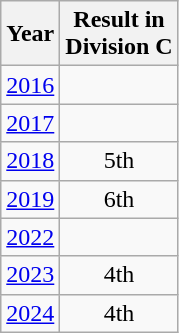<table class="wikitable" style="text-align:center">
<tr>
<th>Year</th>
<th>Result in<br>Division C</th>
</tr>
<tr>
<td><a href='#'>2016</a></td>
<td></td>
</tr>
<tr>
<td><a href='#'>2017</a></td>
<td></td>
</tr>
<tr>
<td><a href='#'>2018</a></td>
<td>5th</td>
</tr>
<tr>
<td><a href='#'>2019</a></td>
<td>6th</td>
</tr>
<tr>
<td><a href='#'>2022</a></td>
<td></td>
</tr>
<tr>
<td><a href='#'>2023</a></td>
<td>4th</td>
</tr>
<tr>
<td><a href='#'>2024</a></td>
<td>4th</td>
</tr>
</table>
